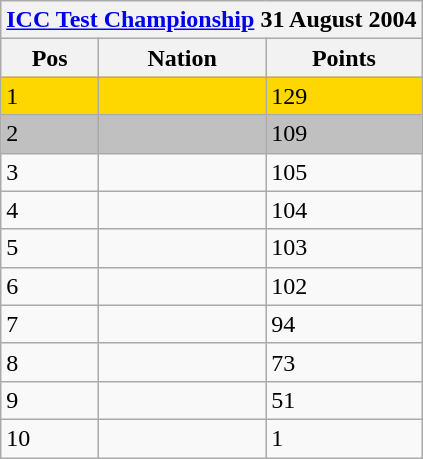<table class="wikitable">
<tr>
<th colspan="3"><a href='#'>ICC Test Championship</a> 31 August 2004 </th>
</tr>
<tr>
<th>Pos</th>
<th>Nation</th>
<th>Points</th>
</tr>
<tr style="background:gold;">
<td>1</td>
<td style="text-align:left;"></td>
<td>129</td>
</tr>
<tr style="background:silver;">
<td>2</td>
<td style="text-align:left;"></td>
<td>109</td>
</tr>
<tr>
<td>3</td>
<td align="left"></td>
<td>105</td>
</tr>
<tr>
<td>4</td>
<td align="left"></td>
<td>104</td>
</tr>
<tr>
<td>5</td>
<td align="left"></td>
<td>103</td>
</tr>
<tr>
<td>6</td>
<td align="left"></td>
<td>102</td>
</tr>
<tr>
<td>7</td>
<td align="left"></td>
<td>94</td>
</tr>
<tr>
<td>8</td>
<td align="left"></td>
<td>73</td>
</tr>
<tr>
<td>9</td>
<td align="left"></td>
<td>51</td>
</tr>
<tr>
<td>10</td>
<td align="left"></td>
<td>1</td>
</tr>
</table>
